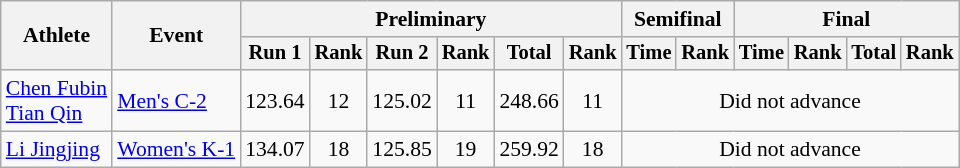<table class="wikitable" style="font-size:90%">
<tr>
<th rowspan="2">Athlete</th>
<th rowspan="2">Event</th>
<th colspan="6">Preliminary</th>
<th colspan="2">Semifinal</th>
<th colspan="4">Final</th>
</tr>
<tr style="font-size:95%">
<th>Run 1</th>
<th>Rank</th>
<th>Run 2</th>
<th>Rank</th>
<th>Total</th>
<th>Rank</th>
<th>Time</th>
<th>Rank</th>
<th>Time</th>
<th>Rank</th>
<th>Total</th>
<th>Rank</th>
</tr>
<tr align=center>
<td align=left><a href='#'>Chen Fubin</a><br><a href='#'>Tian Qin</a></td>
<td align=left><a href='#'>Men's C-2</a></td>
<td>123.64</td>
<td>12</td>
<td>125.02</td>
<td>11</td>
<td>248.66</td>
<td>11</td>
<td colspan=6>Did not advance</td>
</tr>
<tr align=center>
<td align=left><a href='#'>Li Jingjing</a></td>
<td align=left><a href='#'>Women's K-1</a></td>
<td>134.07</td>
<td>18</td>
<td>125.85</td>
<td>19</td>
<td>259.92</td>
<td>18</td>
<td colspan=6>Did not advance</td>
</tr>
</table>
